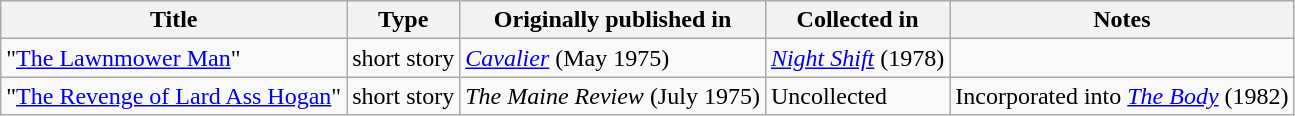<table class="wikitable">
<tr>
<th>Title</th>
<th>Type</th>
<th>Originally published in</th>
<th>Collected in</th>
<th>Notes</th>
</tr>
<tr>
<td>"<a href='#'>The Lawnmower Man</a>"</td>
<td>short story</td>
<td><em><a href='#'>Cavalier</a></em> (May 1975)</td>
<td><em><a href='#'>Night Shift</a></em> (1978)</td>
<td></td>
</tr>
<tr>
<td>"<a href='#'>The Revenge of Lard Ass Hogan</a>"</td>
<td>short story</td>
<td><em>The Maine Review</em> (July 1975)</td>
<td>Uncollected</td>
<td>Incorporated into <em><a href='#'>The Body</a></em> (1982)</td>
</tr>
</table>
